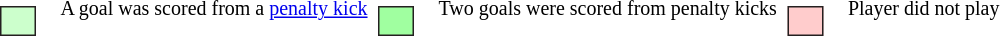<table style="font-size: smaller;">
<tr>
<td><br><table style="padding:0em .6em; height:1.5em; background:#ccffcc; border:solid 1px #242020; width: 1.5em; margin:.25em .9em .25em .25em;" valign="top">
<tr>
<td></td>
</tr>
</table>
</td>
<td>A goal was scored from a <a href='#'>penalty kick</a></td>
<td><br><table style="padding:0 .6em; height:1.5em; background:#a0ffa0; border:solid 1px #242020; width:1.5em; margin:.25em .9em .25em .25em; vertical-align:top;">
<tr>
<td></td>
</tr>
</table>
</td>
<td>Two goals were scored from penalty kicks</td>
<td><br><table style="padding:0 .6em; height:1.5em; background:#fcc; border:solid 1px #242020; width:1.5em; margin:.25em .9em .25em .25em; vertical-align:top;">
<tr>
<td></td>
</tr>
</table>
</td>
<td>Player did not play</td>
</tr>
</table>
